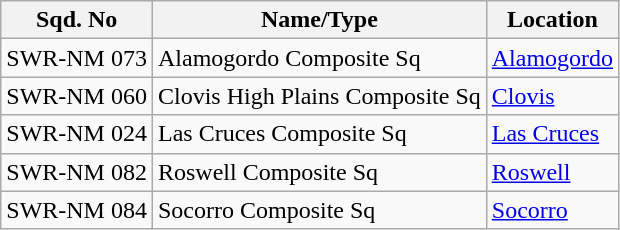<table class="wikitable">
<tr>
<th>Sqd. No</th>
<th>Name/Type</th>
<th>Location</th>
</tr>
<tr>
<td>SWR-NM 073</td>
<td>Alamogordo Composite Sq</td>
<td><a href='#'>Alamogordo</a></td>
</tr>
<tr>
<td>SWR-NM 060</td>
<td>Clovis High Plains Composite Sq</td>
<td><a href='#'>Clovis</a></td>
</tr>
<tr>
<td>SWR-NM 024</td>
<td>Las Cruces Composite Sq</td>
<td><a href='#'>Las Cruces</a></td>
</tr>
<tr>
<td>SWR-NM 082</td>
<td>Roswell Composite Sq</td>
<td><a href='#'>Roswell</a></td>
</tr>
<tr>
<td>SWR-NM 084</td>
<td>Socorro Composite Sq</td>
<td><a href='#'>Socorro</a></td>
</tr>
</table>
